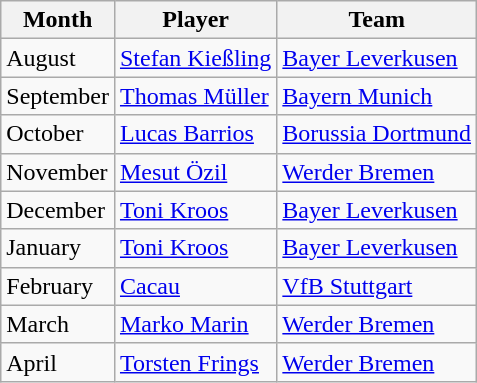<table class="wikitable">
<tr>
<th>Month</th>
<th>Player</th>
<th>Team</th>
</tr>
<tr>
<td>August</td>
<td> <a href='#'>Stefan Kießling</a></td>
<td><a href='#'>Bayer Leverkusen</a></td>
</tr>
<tr>
<td>September</td>
<td> <a href='#'>Thomas Müller</a></td>
<td><a href='#'>Bayern Munich</a></td>
</tr>
<tr>
<td>October</td>
<td> <a href='#'>Lucas Barrios</a></td>
<td><a href='#'>Borussia Dortmund</a></td>
</tr>
<tr>
<td>November</td>
<td> <a href='#'>Mesut Özil</a></td>
<td><a href='#'>Werder Bremen</a></td>
</tr>
<tr>
<td>December</td>
<td> <a href='#'>Toni Kroos</a></td>
<td><a href='#'>Bayer Leverkusen</a></td>
</tr>
<tr>
<td>January</td>
<td> <a href='#'>Toni Kroos</a></td>
<td><a href='#'>Bayer Leverkusen</a></td>
</tr>
<tr>
<td>February</td>
<td> <a href='#'>Cacau</a></td>
<td><a href='#'>VfB Stuttgart</a></td>
</tr>
<tr>
<td>March</td>
<td> <a href='#'>Marko Marin</a></td>
<td><a href='#'>Werder Bremen</a></td>
</tr>
<tr>
<td>April</td>
<td> <a href='#'>Torsten Frings</a></td>
<td><a href='#'>Werder Bremen</a></td>
</tr>
</table>
